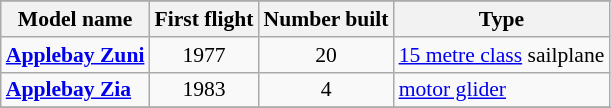<table class="wikitable" align=center style="font-size:90%;">
<tr>
</tr>
<tr style="background:#efefef;">
<th>Model name</th>
<th>First flight</th>
<th>Number built</th>
<th>Type</th>
</tr>
<tr>
<td align=left><strong><a href='#'>Applebay Zuni</a></strong></td>
<td align=center>1977</td>
<td align=center>20</td>
<td align=left><a href='#'>15 metre class</a> sailplane</td>
</tr>
<tr>
<td align=left><strong><a href='#'>Applebay Zia</a></strong></td>
<td align=center>1983</td>
<td align=center>4</td>
<td align=left><a href='#'>motor glider</a></td>
</tr>
<tr>
</tr>
</table>
